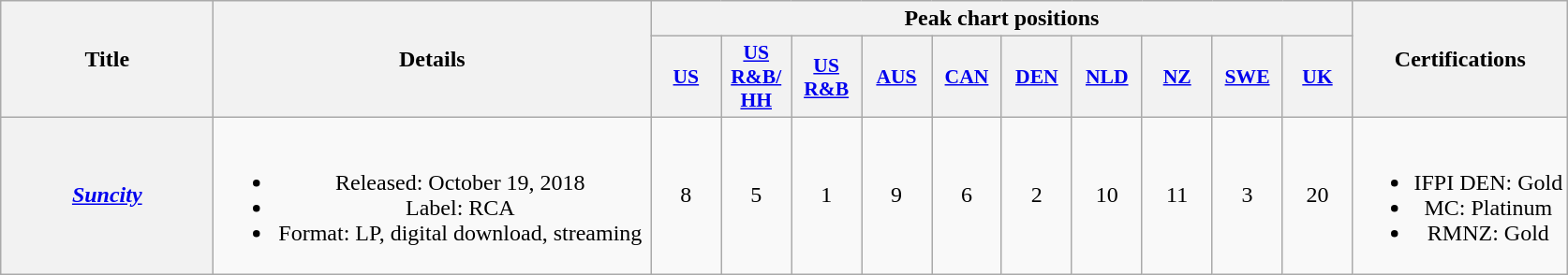<table class="wikitable plainrowheaders" style="text-align:center;">
<tr>
<th scope="col" rowspan="2" style="width:9em;">Title</th>
<th scope="col" rowspan="2" style="width:19em;">Details</th>
<th scope="col" colspan="10">Peak chart positions</th>
<th scope="col" rowspan="2">Certifications</th>
</tr>
<tr>
<th scope="col" style="width:3em;font-size:90%;"><a href='#'>US</a><br></th>
<th scope="col" style="width:3em;font-size:90%;"><a href='#'>US<br>R&B/<br>HH</a><br></th>
<th scope="col" style="width:3em;font-size:90%;"><a href='#'>US R&B</a><br></th>
<th scope="col" style="width:3em;font-size:90%;"><a href='#'>AUS</a><br></th>
<th scope="col" style="width:3em;font-size:90%;"><a href='#'>CAN</a><br></th>
<th scope="col" style="width:3em;font-size:90%;"><a href='#'>DEN</a><br></th>
<th scope="col" style="width:3em;font-size:90%;"><a href='#'>NLD</a><br></th>
<th scope="col" style="width:3em;font-size:90%;"><a href='#'>NZ</a><br></th>
<th scope="col" style="width:3em;font-size:90%;"><a href='#'>SWE</a><br></th>
<th scope="col" style="width:3em;font-size:90%;"><a href='#'>UK</a><br></th>
</tr>
<tr>
<th scope="row"><em><a href='#'>Suncity</a></em></th>
<td><br><ul><li>Released: October 19, 2018</li><li>Label: RCA</li><li>Format: LP, digital download, streaming</li></ul></td>
<td>8</td>
<td>5</td>
<td>1</td>
<td>9</td>
<td>6</td>
<td>2</td>
<td>10</td>
<td>11</td>
<td>3</td>
<td>20</td>
<td><br><ul><li>IFPI DEN: Gold</li><li>MC: Platinum</li><li>RMNZ: Gold</li></ul></td>
</tr>
</table>
